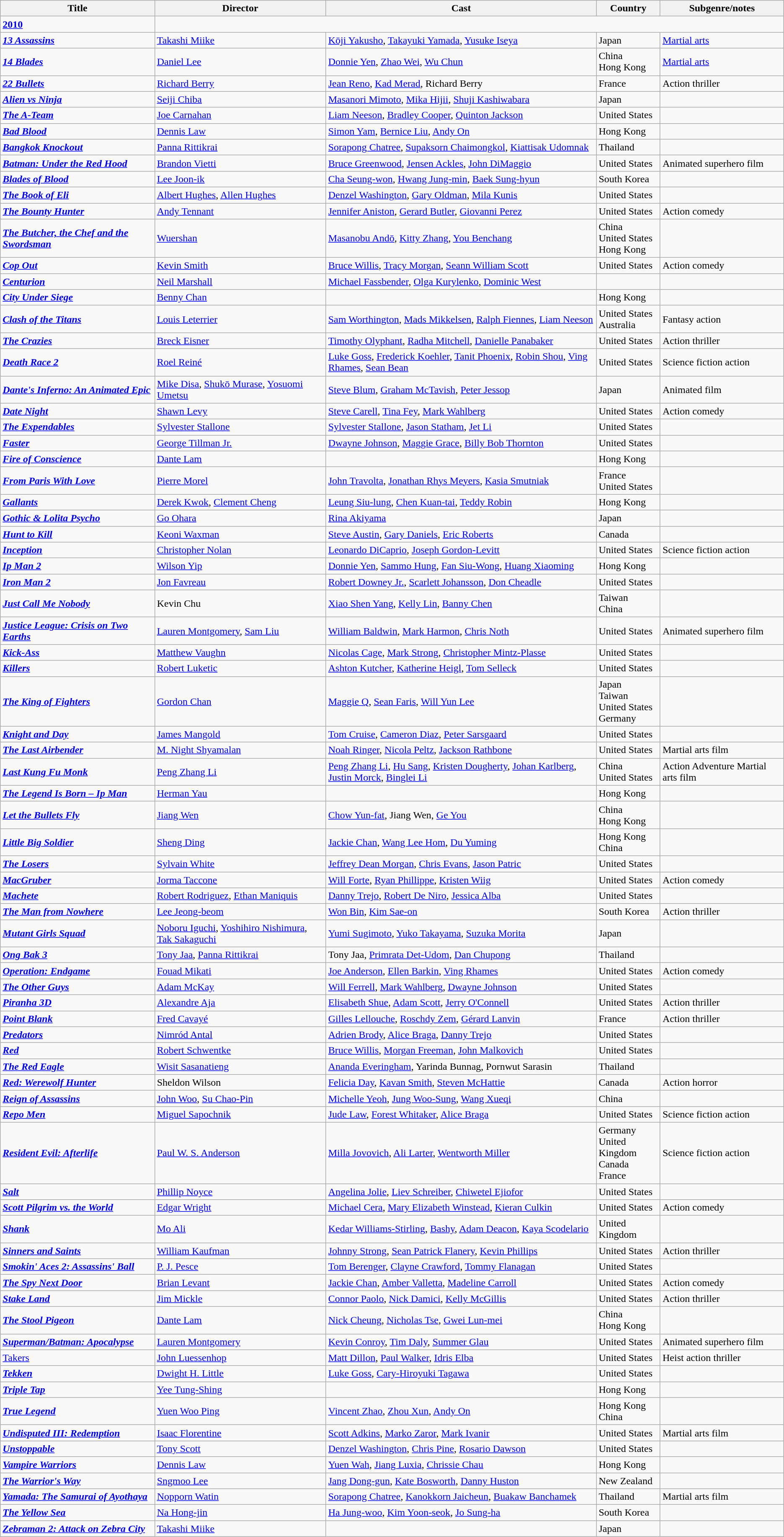<table class="wikitable sortable">
<tr>
<th>Title</th>
<th>Director</th>
<th>Cast</th>
<th>Country</th>
<th>Subgenre/notes</th>
</tr>
<tr>
<td><strong><a href='#'>2010</a></strong></td>
</tr>
<tr>
<td><strong><em><a href='#'>13 Assassins</a></em></strong></td>
<td><a href='#'>Takashi Miike</a></td>
<td><a href='#'>Kōji Yakusho</a>, <a href='#'>Takayuki Yamada</a>, <a href='#'>Yusuke Iseya</a></td>
<td>Japan</td>
<td><a href='#'>Martial arts</a></td>
</tr>
<tr>
<td><strong><em><a href='#'>14 Blades</a></em></strong></td>
<td><a href='#'>Daniel Lee</a></td>
<td><a href='#'>Donnie Yen</a>, <a href='#'>Zhao Wei</a>, <a href='#'>Wu Chun</a></td>
<td>China<br>Hong Kong</td>
<td><a href='#'>Martial arts</a></td>
</tr>
<tr>
<td><strong><em><a href='#'>22 Bullets</a></em></strong></td>
<td><a href='#'>Richard Berry</a></td>
<td><a href='#'>Jean Reno</a>, <a href='#'>Kad Merad</a>, Richard Berry</td>
<td>France</td>
<td>Action thriller</td>
</tr>
<tr>
<td><strong><em><a href='#'>Alien vs Ninja</a></em></strong></td>
<td><a href='#'>Seiji Chiba</a></td>
<td><a href='#'>Masanori Mimoto</a>, <a href='#'>Mika Hijii</a>, <a href='#'>Shuji Kashiwabara</a></td>
<td>Japan</td>
<td></td>
</tr>
<tr>
<td><strong><em><a href='#'>The A-Team</a></em></strong></td>
<td><a href='#'>Joe Carnahan</a></td>
<td><a href='#'>Liam Neeson</a>, <a href='#'>Bradley Cooper</a>, <a href='#'>Quinton Jackson</a></td>
<td>United States</td>
<td></td>
</tr>
<tr>
<td><strong><em><a href='#'>Bad Blood</a></em></strong></td>
<td><a href='#'>Dennis Law</a></td>
<td><a href='#'>Simon Yam</a>, <a href='#'>Bernice Liu</a>, <a href='#'>Andy On</a></td>
<td>Hong Kong</td>
<td></td>
</tr>
<tr>
<td><strong><em><a href='#'>Bangkok Knockout</a></em></strong></td>
<td><a href='#'>Panna Rittikrai</a></td>
<td><a href='#'>Sorapong Chatree</a>, <a href='#'>Supaksorn Chaimongkol</a>, <a href='#'>Kiattisak Udomnak</a></td>
<td>Thailand</td>
<td></td>
</tr>
<tr>
<td><strong><em><a href='#'>Batman: Under the Red Hood</a></em></strong></td>
<td><a href='#'>Brandon Vietti</a></td>
<td><a href='#'>Bruce Greenwood</a>, <a href='#'>Jensen Ackles</a>, <a href='#'>John DiMaggio</a></td>
<td>United States</td>
<td>Animated superhero film</td>
</tr>
<tr>
<td><strong><em><a href='#'>Blades of Blood</a></em></strong></td>
<td><a href='#'>Lee Joon-ik</a></td>
<td><a href='#'>Cha Seung-won</a>, <a href='#'>Hwang Jung-min</a>, <a href='#'>Baek Sung-hyun</a></td>
<td>South Korea</td>
<td></td>
</tr>
<tr>
<td><strong><em><a href='#'>The Book of Eli</a></em></strong></td>
<td><a href='#'>Albert Hughes</a>, <a href='#'>Allen Hughes</a></td>
<td><a href='#'>Denzel Washington</a>, <a href='#'>Gary Oldman</a>, <a href='#'>Mila Kunis</a></td>
<td>United States</td>
<td></td>
</tr>
<tr>
<td><strong><em><a href='#'>The Bounty Hunter</a></em></strong></td>
<td><a href='#'>Andy Tennant</a></td>
<td><a href='#'>Jennifer Aniston</a>, <a href='#'>Gerard Butler</a>, <a href='#'>Giovanni Perez</a></td>
<td>United States</td>
<td>Action comedy</td>
</tr>
<tr>
<td><strong><em><a href='#'>The Butcher, the Chef and the Swordsman</a></em></strong></td>
<td><a href='#'>Wuershan</a></td>
<td><a href='#'>Masanobu Andō</a>, <a href='#'>Kitty Zhang</a>, <a href='#'>You Benchang</a></td>
<td>China<br>United States<br>Hong Kong</td>
<td></td>
</tr>
<tr>
<td><strong><em><a href='#'>Cop Out</a></em></strong></td>
<td><a href='#'>Kevin Smith</a></td>
<td><a href='#'>Bruce Willis</a>, <a href='#'>Tracy Morgan</a>, <a href='#'>Seann William Scott</a></td>
<td>United States</td>
<td>Action comedy</td>
</tr>
<tr>
<td><strong><em><a href='#'>Centurion</a></em></strong></td>
<td><a href='#'>Neil Marshall</a></td>
<td><a href='#'>Michael Fassbender</a>, <a href='#'>Olga Kurylenko</a>, <a href='#'>Dominic West</a></td>
<td></td>
<td></td>
</tr>
<tr>
<td><strong><em><a href='#'>City Under Siege</a></em></strong></td>
<td><a href='#'>Benny Chan</a></td>
<td></td>
<td>Hong Kong</td>
<td></td>
</tr>
<tr>
<td><strong><em><a href='#'>Clash of the Titans</a></em></strong></td>
<td><a href='#'>Louis Leterrier</a></td>
<td><a href='#'>Sam Worthington</a>, <a href='#'>Mads Mikkelsen</a>, <a href='#'>Ralph Fiennes</a>, <a href='#'>Liam Neeson</a></td>
<td>United States<br>Australia</td>
<td>Fantasy action</td>
</tr>
<tr>
<td><strong><em><a href='#'>The Crazies</a></em></strong></td>
<td><a href='#'>Breck Eisner</a></td>
<td><a href='#'>Timothy Olyphant</a>, <a href='#'>Radha Mitchell</a>, <a href='#'>Danielle Panabaker</a></td>
<td>United States</td>
<td>Action thriller</td>
</tr>
<tr>
<td><strong><em><a href='#'>Death Race 2</a></em></strong></td>
<td><a href='#'>Roel Reiné</a></td>
<td><a href='#'>Luke Goss</a>, <a href='#'>Frederick Koehler</a>, <a href='#'>Tanit Phoenix</a>, <a href='#'>Robin Shou</a>, <a href='#'>Ving Rhames</a>, <a href='#'>Sean Bean</a></td>
<td>United States</td>
<td>Science fiction action</td>
</tr>
<tr>
<td><strong><em><a href='#'>Dante's Inferno: An Animated Epic</a></em></strong></td>
<td><a href='#'>Mike Disa</a>, <a href='#'>Shukō Murase</a>, <a href='#'>Yosuomi Umetsu</a></td>
<td><a href='#'>Steve Blum</a>, <a href='#'>Graham McTavish</a>, <a href='#'>Peter Jessop</a></td>
<td>Japan</td>
<td>Animated film</td>
</tr>
<tr>
<td><strong><em><a href='#'>Date Night</a></em></strong></td>
<td><a href='#'>Shawn Levy</a></td>
<td><a href='#'>Steve Carell</a>, <a href='#'>Tina Fey</a>, <a href='#'>Mark Wahlberg</a></td>
<td>United States</td>
<td>Action comedy</td>
</tr>
<tr>
<td><strong><em><a href='#'>The Expendables</a></em></strong></td>
<td><a href='#'>Sylvester Stallone</a></td>
<td><a href='#'>Sylvester Stallone</a>, <a href='#'>Jason Statham</a>, <a href='#'>Jet Li</a></td>
<td>United States</td>
<td></td>
</tr>
<tr>
<td><strong><em><a href='#'>Faster</a></em></strong></td>
<td><a href='#'>George Tillman Jr.</a></td>
<td><a href='#'>Dwayne Johnson</a>, <a href='#'>Maggie Grace</a>, <a href='#'>Billy Bob Thornton</a></td>
<td>United States</td>
<td></td>
</tr>
<tr>
<td><strong><em><a href='#'>Fire of Conscience</a></em></strong></td>
<td><a href='#'>Dante Lam</a></td>
<td></td>
<td>Hong Kong</td>
<td></td>
</tr>
<tr>
<td><strong><em><a href='#'>From Paris With Love</a></em></strong></td>
<td><a href='#'>Pierre Morel</a></td>
<td><a href='#'>John Travolta</a>, <a href='#'>Jonathan Rhys Meyers</a>, <a href='#'>Kasia Smutniak</a></td>
<td>France<br>United States</td>
<td></td>
</tr>
<tr>
<td><strong><em><a href='#'>Gallants</a></em></strong></td>
<td><a href='#'>Derek Kwok</a>, <a href='#'>Clement Cheng</a></td>
<td><a href='#'>Leung Siu-lung</a>, <a href='#'>Chen Kuan-tai</a>, <a href='#'>Teddy Robin</a></td>
<td>Hong Kong</td>
<td></td>
</tr>
<tr>
<td><strong><em><a href='#'>Gothic & Lolita Psycho</a></em></strong></td>
<td><a href='#'>Go Ohara</a></td>
<td><a href='#'>Rina Akiyama</a></td>
<td>Japan</td>
<td></td>
</tr>
<tr>
<td><strong><em><a href='#'>Hunt to Kill</a></em></strong></td>
<td><a href='#'>Keoni Waxman</a></td>
<td><a href='#'>Steve Austin</a>, <a href='#'>Gary Daniels</a>, <a href='#'>Eric Roberts</a></td>
<td>Canada</td>
<td></td>
</tr>
<tr>
<td><strong><em><a href='#'>Inception</a></em></strong></td>
<td><a href='#'>Christopher Nolan</a></td>
<td><a href='#'>Leonardo DiCaprio</a>, <a href='#'>Joseph Gordon-Levitt</a></td>
<td>United States</td>
<td>Science fiction action</td>
</tr>
<tr>
<td><strong><em><a href='#'>Ip Man 2</a></em></strong></td>
<td><a href='#'>Wilson Yip</a></td>
<td><a href='#'>Donnie Yen</a>, <a href='#'>Sammo Hung</a>, <a href='#'>Fan Siu-Wong</a>, <a href='#'>Huang Xiaoming</a></td>
<td>Hong Kong</td>
<td></td>
</tr>
<tr>
<td><strong><em><a href='#'>Iron Man 2</a></em></strong></td>
<td><a href='#'>Jon Favreau</a></td>
<td><a href='#'>Robert Downey Jr.</a>, <a href='#'>Scarlett Johansson</a>, <a href='#'>Don Cheadle</a></td>
<td>United States</td>
<td></td>
</tr>
<tr>
<td><strong><em><a href='#'>Just Call Me Nobody</a></em></strong></td>
<td>Kevin Chu</td>
<td><a href='#'>Xiao Shen Yang</a>, <a href='#'>Kelly Lin</a>, <a href='#'>Banny Chen</a></td>
<td>Taiwan<br>China</td>
<td></td>
</tr>
<tr>
<td><strong><em><a href='#'>Justice League: Crisis on Two Earths</a></em></strong></td>
<td><a href='#'>Lauren Montgomery</a>, <a href='#'>Sam Liu</a></td>
<td><a href='#'>William Baldwin</a>, <a href='#'>Mark Harmon</a>, <a href='#'>Chris Noth</a></td>
<td>United States</td>
<td>Animated superhero film</td>
</tr>
<tr>
<td><strong><em><a href='#'>Kick-Ass</a></em></strong></td>
<td><a href='#'>Matthew Vaughn</a></td>
<td><a href='#'>Nicolas Cage</a>, <a href='#'>Mark Strong</a>, <a href='#'>Christopher Mintz-Plasse</a></td>
<td>United States</td>
<td></td>
</tr>
<tr>
<td><strong><em><a href='#'>Killers</a></em></strong></td>
<td><a href='#'>Robert Luketic</a></td>
<td><a href='#'>Ashton Kutcher</a>, <a href='#'>Katherine Heigl</a>, <a href='#'>Tom Selleck</a></td>
<td>United States</td>
<td></td>
</tr>
<tr>
<td><strong><em><a href='#'>The King of Fighters</a></em></strong></td>
<td><a href='#'>Gordon Chan</a></td>
<td><a href='#'>Maggie Q</a>, <a href='#'>Sean Faris</a>, <a href='#'>Will Yun Lee</a></td>
<td>Japan<br>Taiwan<br>United States<br>Germany</td>
<td></td>
</tr>
<tr>
<td><strong><em><a href='#'>Knight and Day</a></em></strong></td>
<td><a href='#'>James Mangold</a></td>
<td><a href='#'>Tom Cruise</a>, <a href='#'>Cameron Diaz</a>, <a href='#'>Peter Sarsgaard</a></td>
<td>United States</td>
<td></td>
</tr>
<tr>
<td><strong><em><a href='#'>The Last Airbender</a></em></strong></td>
<td><a href='#'>M. Night Shyamalan</a></td>
<td><a href='#'>Noah Ringer</a>, <a href='#'>Nicola Peltz</a>, <a href='#'>Jackson Rathbone</a></td>
<td>United States</td>
<td>Martial arts film</td>
</tr>
<tr>
<td><strong><em><a href='#'>Last Kung Fu Monk</a></em></strong></td>
<td><a href='#'>Peng Zhang Li</a></td>
<td><a href='#'>Peng Zhang Li</a>, <a href='#'>Hu Sang</a>, <a href='#'>Kristen Dougherty</a>, <a href='#'>Johan Karlberg</a>, <a href='#'>Justin Morck</a>, <a href='#'>Binglei Li</a></td>
<td>China<br>United States</td>
<td>Action Adventure Martial arts film</td>
</tr>
<tr>
<td><strong><em><a href='#'>The Legend Is Born – Ip Man</a></em></strong></td>
<td><a href='#'>Herman Yau</a></td>
<td></td>
<td>Hong Kong</td>
<td></td>
</tr>
<tr>
<td><strong><em><a href='#'>Let the Bullets Fly</a></em></strong></td>
<td><a href='#'>Jiang Wen</a></td>
<td><a href='#'>Chow Yun-fat</a>, Jiang Wen, <a href='#'>Ge You</a></td>
<td>China<br>Hong Kong</td>
<td></td>
</tr>
<tr>
<td><strong><em><a href='#'>Little Big Soldier</a></em></strong></td>
<td><a href='#'>Sheng Ding</a></td>
<td><a href='#'>Jackie Chan</a>, <a href='#'>Wang Lee Hom</a>, <a href='#'>Du Yuming</a></td>
<td>Hong Kong<br>China</td>
<td></td>
</tr>
<tr>
<td><strong><em><a href='#'>The Losers</a></em></strong></td>
<td><a href='#'>Sylvain White</a></td>
<td><a href='#'>Jeffrey Dean Morgan</a>, <a href='#'>Chris Evans</a>, <a href='#'>Jason Patric</a></td>
<td>United States</td>
<td></td>
</tr>
<tr>
<td><strong><em><a href='#'>MacGruber</a></em></strong></td>
<td><a href='#'>Jorma Taccone</a></td>
<td><a href='#'>Will Forte</a>, <a href='#'>Ryan Phillippe</a>, <a href='#'>Kristen Wiig</a></td>
<td>United States</td>
<td>Action comedy</td>
</tr>
<tr>
<td><strong><em><a href='#'>Machete</a></em></strong></td>
<td><a href='#'>Robert Rodriguez</a>, <a href='#'>Ethan Maniquis</a></td>
<td><a href='#'>Danny Trejo</a>, <a href='#'>Robert De Niro</a>, <a href='#'>Jessica Alba</a></td>
<td>United States</td>
<td></td>
</tr>
<tr>
<td><strong><em><a href='#'>The Man from Nowhere</a></em></strong></td>
<td><a href='#'>Lee Jeong-beom</a></td>
<td><a href='#'>Won Bin</a>, <a href='#'>Kim Sae-on</a></td>
<td>South Korea</td>
<td>Action thriller</td>
</tr>
<tr>
<td><strong><em><a href='#'>Mutant Girls Squad</a></em></strong></td>
<td><a href='#'>Noboru Iguchi</a>, <a href='#'>Yoshihiro Nishimura</a>, <a href='#'>Tak Sakaguchi</a></td>
<td><a href='#'>Yumi Sugimoto</a>, <a href='#'>Yuko Takayama</a>, <a href='#'>Suzuka Morita</a></td>
<td>Japan</td>
<td></td>
</tr>
<tr>
<td><strong><em><a href='#'>Ong Bak 3</a></em></strong></td>
<td><a href='#'>Tony Jaa</a>, <a href='#'>Panna Rittikrai</a></td>
<td>Tony Jaa, <a href='#'>Primrata Det-Udom</a>, <a href='#'>Dan Chupong</a></td>
<td>Thailand</td>
<td></td>
</tr>
<tr>
<td><strong><em><a href='#'>Operation: Endgame</a></em></strong></td>
<td><a href='#'>Fouad Mikati</a></td>
<td><a href='#'>Joe Anderson</a>, <a href='#'>Ellen Barkin</a>, <a href='#'>Ving Rhames</a></td>
<td>United States</td>
<td>Action comedy</td>
</tr>
<tr>
<td><strong><em><a href='#'>The Other Guys</a></em></strong></td>
<td><a href='#'>Adam McKay</a></td>
<td><a href='#'>Will Ferrell</a>, <a href='#'>Mark Wahlberg</a>, <a href='#'>Dwayne Johnson</a></td>
<td>United States</td>
<td></td>
</tr>
<tr>
<td><strong><em><a href='#'>Piranha 3D</a></em></strong></td>
<td><a href='#'>Alexandre Aja</a></td>
<td><a href='#'>Elisabeth Shue</a>, <a href='#'>Adam Scott</a>, <a href='#'>Jerry O'Connell</a></td>
<td>United States</td>
<td>Action thriller</td>
</tr>
<tr>
<td><strong><em><a href='#'>Point Blank</a></em></strong></td>
<td><a href='#'>Fred Cavayé</a></td>
<td><a href='#'>Gilles Lellouche</a>, <a href='#'>Roschdy Zem</a>, <a href='#'>Gérard Lanvin</a></td>
<td>France</td>
<td>Action thriller</td>
</tr>
<tr>
<td><strong><em><a href='#'>Predators</a></em></strong></td>
<td><a href='#'>Nimród Antal</a></td>
<td><a href='#'>Adrien Brody</a>, <a href='#'>Alice Braga</a>, <a href='#'>Danny Trejo</a></td>
<td>United States</td>
<td></td>
</tr>
<tr>
<td><strong><em><a href='#'>Red</a></em></strong></td>
<td><a href='#'>Robert Schwentke</a></td>
<td><a href='#'>Bruce Willis</a>, <a href='#'>Morgan Freeman</a>, <a href='#'>John Malkovich</a></td>
<td>United States</td>
<td></td>
</tr>
<tr>
<td><strong><em><a href='#'>The Red Eagle</a></em></strong></td>
<td><a href='#'>Wisit Sasanatieng</a></td>
<td><a href='#'>Ananda Everingham</a>, Yarinda Bunnag, Pornwut Sarasin</td>
<td>Thailand</td>
<td></td>
</tr>
<tr>
<td><strong><em><a href='#'>Red: Werewolf Hunter</a></em></strong></td>
<td>Sheldon Wilson</td>
<td><a href='#'>Felicia Day</a>, <a href='#'>Kavan Smith</a>, <a href='#'>Steven McHattie</a></td>
<td>Canada</td>
<td>Action horror</td>
</tr>
<tr>
<td><strong><em><a href='#'>Reign of Assassins</a></em></strong></td>
<td><a href='#'>John Woo</a>, <a href='#'>Su Chao-Pin</a></td>
<td><a href='#'>Michelle Yeoh</a>, <a href='#'>Jung Woo-Sung</a>, <a href='#'>Wang Xueqi</a></td>
<td>China</td>
<td></td>
</tr>
<tr>
<td><strong><em><a href='#'>Repo Men</a></em></strong></td>
<td><a href='#'>Miguel Sapochnik</a></td>
<td><a href='#'>Jude Law</a>, <a href='#'>Forest Whitaker</a>, <a href='#'>Alice Braga</a></td>
<td>United States</td>
<td>Science fiction action</td>
</tr>
<tr>
<td><strong><em><a href='#'>Resident Evil: Afterlife</a></em></strong></td>
<td><a href='#'>Paul W. S. Anderson</a></td>
<td><a href='#'>Milla Jovovich</a>, <a href='#'>Ali Larter</a>, <a href='#'>Wentworth Miller</a></td>
<td>Germany<br>United Kingdom<br>Canada<br>France</td>
<td>Science fiction action</td>
</tr>
<tr>
<td><strong><em><a href='#'>Salt</a></em></strong></td>
<td><a href='#'>Phillip Noyce</a></td>
<td><a href='#'>Angelina Jolie</a>, <a href='#'>Liev Schreiber</a>, <a href='#'>Chiwetel Ejiofor</a></td>
<td>United States</td>
<td></td>
</tr>
<tr>
<td><strong><em><a href='#'>Scott Pilgrim vs. the World</a></em></strong></td>
<td><a href='#'>Edgar Wright</a></td>
<td><a href='#'>Michael Cera</a>, <a href='#'>Mary Elizabeth Winstead</a>, <a href='#'>Kieran Culkin</a></td>
<td>United States</td>
<td>Action comedy</td>
</tr>
<tr>
<td><strong><em><a href='#'>Shank</a></em></strong></td>
<td><a href='#'>Mo Ali</a></td>
<td><a href='#'>Kedar Williams-Stirling</a>, <a href='#'>Bashy</a>, <a href='#'>Adam Deacon</a>, <a href='#'>Kaya Scodelario</a></td>
<td>United Kingdom</td>
<td></td>
</tr>
<tr>
<td><strong><em><a href='#'>Sinners and Saints</a></em></strong></td>
<td><a href='#'>William Kaufman</a></td>
<td><a href='#'>Johnny Strong</a>, <a href='#'>Sean Patrick Flanery</a>, <a href='#'>Kevin Phillips</a></td>
<td>United States</td>
<td>Action thriller</td>
</tr>
<tr>
<td><strong><em><a href='#'>Smokin' Aces 2: Assassins' Ball</a></em></strong></td>
<td><a href='#'>P. J. Pesce</a></td>
<td><a href='#'>Tom Berenger</a>, <a href='#'>Clayne Crawford</a>, <a href='#'>Tommy Flanagan</a></td>
<td>United States</td>
<td></td>
</tr>
<tr>
<td><strong><em><a href='#'>The Spy Next Door</a></em></strong></td>
<td><a href='#'>Brian Levant</a></td>
<td><a href='#'>Jackie Chan</a>, <a href='#'>Amber Valletta</a>, <a href='#'>Madeline Carroll</a></td>
<td>United States</td>
<td>Action comedy</td>
</tr>
<tr>
<td><strong><em><a href='#'>Stake Land</a></em></strong></td>
<td><a href='#'>Jim Mickle</a></td>
<td><a href='#'>Connor Paolo</a>, <a href='#'>Nick Damici</a>, <a href='#'>Kelly McGillis</a></td>
<td>United States</td>
<td>Action thriller</td>
</tr>
<tr>
<td><strong><em><a href='#'>The Stool Pigeon</a></em></strong></td>
<td><a href='#'>Dante Lam</a></td>
<td><a href='#'>Nick Cheung</a>, <a href='#'>Nicholas Tse</a>, <a href='#'>Gwei Lun-mei</a></td>
<td>China<br>Hong Kong</td>
<td></td>
</tr>
<tr>
<td><strong><em><a href='#'>Superman/Batman: Apocalypse</a></em></strong></td>
<td><a href='#'>Lauren Montgomery</a></td>
<td><a href='#'>Kevin Conroy</a>, <a href='#'>Tim Daly</a>, <a href='#'>Summer Glau</a></td>
<td>United States</td>
<td>Animated superhero film</td>
</tr>
<tr>
<td><a href='#'>Takers</a></td>
<td><a href='#'>John Luessenhop</a></td>
<td><a href='#'>Matt Dillon</a>, <a href='#'>Paul Walker</a>, <a href='#'>Idris Elba</a></td>
<td>United States</td>
<td>Heist action thriller</td>
</tr>
<tr>
<td><strong><em><a href='#'>Tekken</a></em></strong></td>
<td><a href='#'>Dwight H. Little</a></td>
<td><a href='#'>Luke Goss</a>, <a href='#'>Cary-Hiroyuki Tagawa</a></td>
<td>United States</td>
<td></td>
</tr>
<tr>
<td><strong><em><a href='#'>Triple Tap</a></em></strong></td>
<td><a href='#'>Yee Tung-Shing</a></td>
<td></td>
<td>Hong Kong</td>
<td></td>
</tr>
<tr>
<td><strong><em><a href='#'>True Legend</a></em></strong></td>
<td><a href='#'>Yuen Woo Ping</a></td>
<td><a href='#'>Vincent Zhao</a>, <a href='#'>Zhou Xun</a>, <a href='#'>Andy On</a></td>
<td>Hong Kong<br>China</td>
<td></td>
</tr>
<tr>
<td><strong><em><a href='#'>Undisputed III: Redemption</a></em></strong></td>
<td><a href='#'>Isaac Florentine</a></td>
<td><a href='#'>Scott Adkins</a>, <a href='#'>Marko Zaror</a>, <a href='#'>Mark Ivanir</a></td>
<td>United States</td>
<td>Martial arts film</td>
</tr>
<tr>
<td><strong><em><a href='#'>Unstoppable</a></em></strong></td>
<td><a href='#'>Tony Scott</a></td>
<td><a href='#'>Denzel Washington</a>, <a href='#'>Chris Pine</a>, <a href='#'>Rosario Dawson</a></td>
<td>United States</td>
<td></td>
</tr>
<tr>
<td><strong><em><a href='#'>Vampire Warriors</a></em></strong></td>
<td><a href='#'>Dennis Law</a></td>
<td><a href='#'>Yuen Wah</a>, <a href='#'>Jiang Luxia</a>, <a href='#'>Chrissie Chau</a></td>
<td>Hong Kong</td>
<td></td>
</tr>
<tr>
<td><strong><em><a href='#'>The Warrior's Way</a></em></strong></td>
<td><a href='#'>Sngmoo Lee</a></td>
<td><a href='#'>Jang Dong-gun</a>, <a href='#'>Kate Bosworth</a>, <a href='#'>Danny Huston</a></td>
<td>New Zealand</td>
<td></td>
</tr>
<tr>
<td><strong><em><a href='#'>Yamada: The Samurai of Ayothaya</a></em></strong></td>
<td><a href='#'>Nopporn Watin</a></td>
<td><a href='#'>Sorapong Chatree</a>, <a href='#'>Kanokkorn Jaicheun</a>, <a href='#'>Buakaw Banchamek</a></td>
<td>Thailand</td>
<td>Martial arts film</td>
</tr>
<tr>
<td><strong><em><a href='#'>The Yellow Sea</a></em></strong></td>
<td><a href='#'>Na Hong-jin</a></td>
<td><a href='#'>Ha Jung-woo</a>, <a href='#'>Kim Yoon-seok</a>, <a href='#'>Jo Sung-ha</a></td>
<td>South Korea</td>
<td></td>
</tr>
<tr>
<td><strong><em><a href='#'>Zebraman 2: Attack on Zebra City</a></em></strong></td>
<td><a href='#'>Takashi Miike</a></td>
<td></td>
<td>Japan</td>
<td></td>
</tr>
</table>
